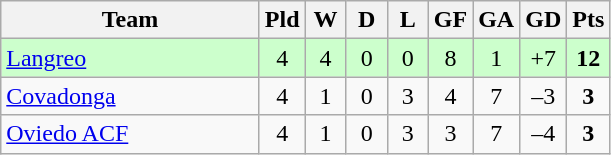<table class="wikitable" style="text-align: center;">
<tr>
<th width=165>Team</th>
<th width=20>Pld</th>
<th width=20>W</th>
<th width=20>D</th>
<th width=20>L</th>
<th width=20>GF</th>
<th width=20>GA</th>
<th width=20>GD</th>
<th width=20>Pts</th>
</tr>
<tr bgcolor=#ccffcc>
<td align=left><a href='#'>Langreo</a></td>
<td>4</td>
<td>4</td>
<td>0</td>
<td>0</td>
<td>8</td>
<td>1</td>
<td>+7</td>
<td><strong>12</strong></td>
</tr>
<tr>
<td align=left><a href='#'>Covadonga</a></td>
<td>4</td>
<td>1</td>
<td>0</td>
<td>3</td>
<td>4</td>
<td>7</td>
<td>–3</td>
<td><strong>3</strong></td>
</tr>
<tr>
<td align=left><a href='#'>Oviedo ACF</a></td>
<td>4</td>
<td>1</td>
<td>0</td>
<td>3</td>
<td>3</td>
<td>7</td>
<td>–4</td>
<td><strong>3</strong></td>
</tr>
</table>
